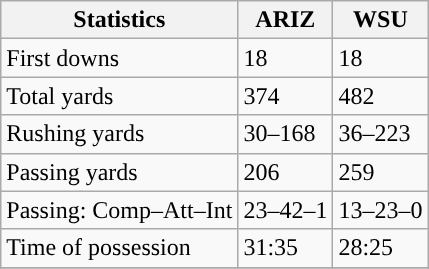<table class="wikitable" style="float: left;">
<tr>
<th>Statistics</th>
<th>ARIZ</th>
<th>WSU</th>
</tr>
<tr>
<td>First downs</td>
<td>18</td>
<td>18</td>
</tr>
<tr>
<td>Total yards</td>
<td>374</td>
<td>482</td>
</tr>
<tr>
<td>Rushing yards</td>
<td>30–168</td>
<td>36–223</td>
</tr>
<tr>
<td>Passing yards</td>
<td>206</td>
<td>259</td>
</tr>
<tr>
<td>Passing: Comp–Att–Int</td>
<td>23–42–1</td>
<td>13–23–0</td>
</tr>
<tr>
<td>Time of possession</td>
<td>31:35</td>
<td>28:25</td>
</tr>
<tr>
</tr>
</table>
